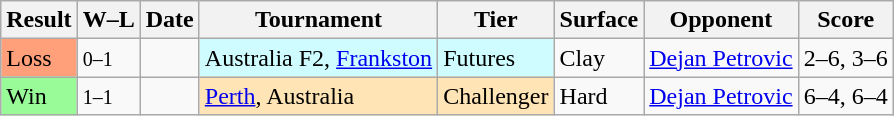<table class="sortable wikitable">
<tr>
<th>Result</th>
<th class="unsortable">W–L</th>
<th>Date</th>
<th>Tournament</th>
<th>Tier</th>
<th>Surface</th>
<th>Opponent</th>
<th class="unsortable">Score</th>
</tr>
<tr>
<td style="background:#ffa07a;">Loss</td>
<td><small>0–1</small></td>
<td></td>
<td style="background:#cffcff;">Australia F2, <a href='#'>Frankston</a></td>
<td style="background:#cffcff;">Futures</td>
<td>Clay</td>
<td> <a href='#'>Dejan Petrovic</a></td>
<td>2–6, 3–6</td>
</tr>
<tr>
<td style="background:#98fb98;">Win</td>
<td><small>1–1</small></td>
<td></td>
<td style="background:moccasin;"><a href='#'>Perth</a>, Australia</td>
<td style="background:moccasin;">Challenger</td>
<td>Hard</td>
<td> <a href='#'>Dejan Petrovic</a></td>
<td>6–4, 6–4</td>
</tr>
</table>
